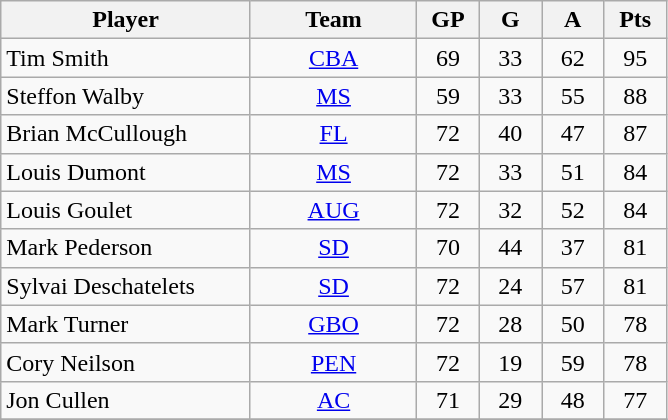<table class="wikitable">
<tr>
<th bgcolor="#DDDDFF" width="30%">Player</th>
<th bgcolor="#DDDDFF" width="20%">Team</th>
<th bgcolor="#DDDDFF" width="7.5%">GP</th>
<th bgcolor="#DDDDFF" width="7.5%">G</th>
<th bgcolor="#DDDDFF" width="7.5%">A</th>
<th bgcolor="#DDDDFF" width="7.5%">Pts</th>
</tr>
<tr align="center">
<td align="left">Tim Smith</td>
<td><a href='#'>CBA</a></td>
<td>69</td>
<td>33</td>
<td>62</td>
<td>95</td>
</tr>
<tr align="center">
<td align="left">Steffon Walby</td>
<td><a href='#'>MS</a></td>
<td>59</td>
<td>33</td>
<td>55</td>
<td>88</td>
</tr>
<tr align="center">
<td align="left">Brian McCullough</td>
<td><a href='#'>FL</a></td>
<td>72</td>
<td>40</td>
<td>47</td>
<td>87</td>
</tr>
<tr align="center">
<td align="left">Louis Dumont</td>
<td><a href='#'>MS</a></td>
<td>72</td>
<td>33</td>
<td>51</td>
<td>84</td>
</tr>
<tr align="center">
<td align="left">Louis Goulet</td>
<td><a href='#'>AUG</a></td>
<td>72</td>
<td>32</td>
<td>52</td>
<td>84</td>
</tr>
<tr align="center">
<td align="left">Mark Pederson</td>
<td><a href='#'>SD</a></td>
<td>70</td>
<td>44</td>
<td>37</td>
<td>81</td>
</tr>
<tr align="center">
<td align="left">Sylvai Deschatelets</td>
<td><a href='#'>SD</a></td>
<td>72</td>
<td>24</td>
<td>57</td>
<td>81</td>
</tr>
<tr align="center">
<td align="left">Mark Turner</td>
<td><a href='#'>GBO</a></td>
<td>72</td>
<td>28</td>
<td>50</td>
<td>78</td>
</tr>
<tr align="center">
<td align="left">Cory Neilson</td>
<td><a href='#'>PEN</a></td>
<td>72</td>
<td>19</td>
<td>59</td>
<td>78</td>
</tr>
<tr align="center">
<td align="left">Jon Cullen</td>
<td><a href='#'>AC</a></td>
<td>71</td>
<td>29</td>
<td>48</td>
<td>77</td>
</tr>
<tr>
</tr>
</table>
